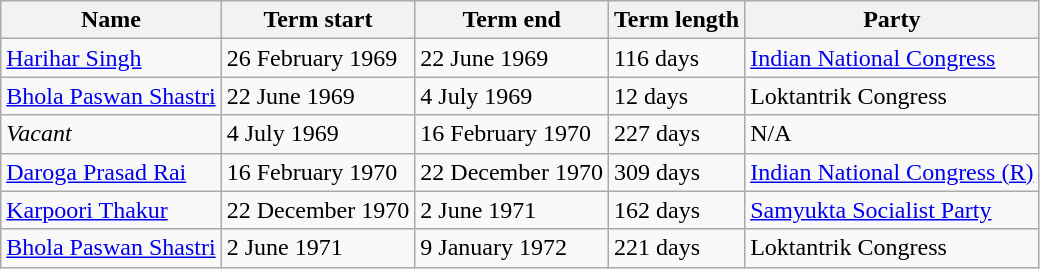<table class="wikitable sortable">
<tr>
<th>Name</th>
<th>Term start</th>
<th>Term end</th>
<th>Term length</th>
<th>Party</th>
</tr>
<tr>
<td><a href='#'>Harihar Singh</a></td>
<td>26 February 1969</td>
<td>22 June 1969</td>
<td>116 days</td>
<td><a href='#'>Indian National Congress</a></td>
</tr>
<tr>
<td><a href='#'>Bhola Paswan Shastri</a></td>
<td>22 June 1969</td>
<td>4 July 1969</td>
<td>12 days</td>
<td>Loktantrik Congress</td>
</tr>
<tr>
<td><em>Vacant</em></td>
<td>4 July 1969</td>
<td>16 February 1970</td>
<td>227 days</td>
<td>N/A</td>
</tr>
<tr>
<td><a href='#'>Daroga Prasad Rai</a></td>
<td>16 February 1970</td>
<td>22 December 1970</td>
<td>309 days</td>
<td><a href='#'>Indian National Congress (R)</a></td>
</tr>
<tr>
<td><a href='#'>Karpoori Thakur</a></td>
<td>22 December 1970</td>
<td>2 June 1971</td>
<td>162 days</td>
<td><a href='#'>Samyukta Socialist Party</a></td>
</tr>
<tr>
<td><a href='#'>Bhola Paswan Shastri</a></td>
<td>2 June 1971</td>
<td>9 January 1972</td>
<td>221 days</td>
<td>Loktantrik Congress</td>
</tr>
</table>
